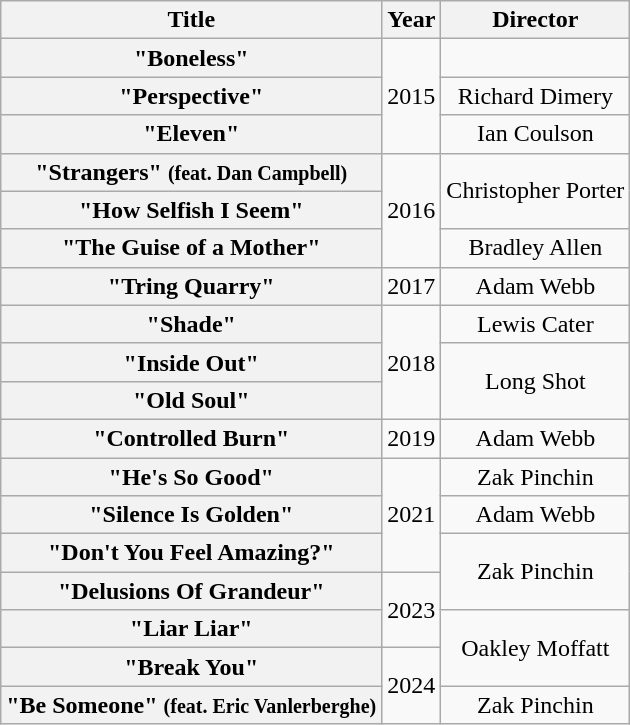<table class="wikitable plainrowheaders" style="text-align:center;">
<tr>
<th scope=col>Title</th>
<th scope=col>Year</th>
<th scope=col>Director</th>
</tr>
<tr>
<th scope="row">"Boneless"</th>
<td rowspan="3">2015</td>
<td></td>
</tr>
<tr>
<th scope="row">"Perspective"</th>
<td>Richard Dimery</td>
</tr>
<tr>
<th scope="row">"Eleven"</th>
<td>Ian Coulson</td>
</tr>
<tr>
<th scope="row">"Strangers" <small>(feat. Dan Campbell)</small></th>
<td rowspan="3">2016</td>
<td rowspan="2">Christopher Porter</td>
</tr>
<tr>
<th scope="row">"How Selfish I Seem"</th>
</tr>
<tr>
<th scope="row">"The Guise of a Mother"</th>
<td>Bradley Allen</td>
</tr>
<tr>
<th scope="row">"Tring Quarry"</th>
<td>2017</td>
<td>Adam Webb</td>
</tr>
<tr>
<th scope="row">"Shade"</th>
<td rowspan="3">2018</td>
<td>Lewis Cater</td>
</tr>
<tr>
<th scope="row">"Inside Out"</th>
<td rowspan="2">Long Shot</td>
</tr>
<tr>
<th scope="row">"Old Soul"</th>
</tr>
<tr>
<th scope="row">"Controlled Burn"</th>
<td>2019</td>
<td>Adam Webb</td>
</tr>
<tr>
<th scope="row">"He's So Good"</th>
<td rowspan="3">2021</td>
<td>Zak Pinchin</td>
</tr>
<tr>
<th scope="row">"Silence Is Golden"</th>
<td>Adam Webb</td>
</tr>
<tr>
<th scope="row">"Don't You Feel Amazing?"</th>
<td rowspan="2">Zak Pinchin</td>
</tr>
<tr>
<th scope="row">"Delusions Of Grandeur"</th>
<td rowspan="2">2023</td>
</tr>
<tr>
<th scope="row">"Liar Liar"</th>
<td rowspan="2">Oakley Moffatt</td>
</tr>
<tr>
<th scope="row">"Break You"</th>
<td rowspan="2">2024</td>
</tr>
<tr>
<th scope="row">"Be Someone" <small>(feat. Eric Vanlerberghe)</small></th>
<td>Zak Pinchin</td>
</tr>
</table>
